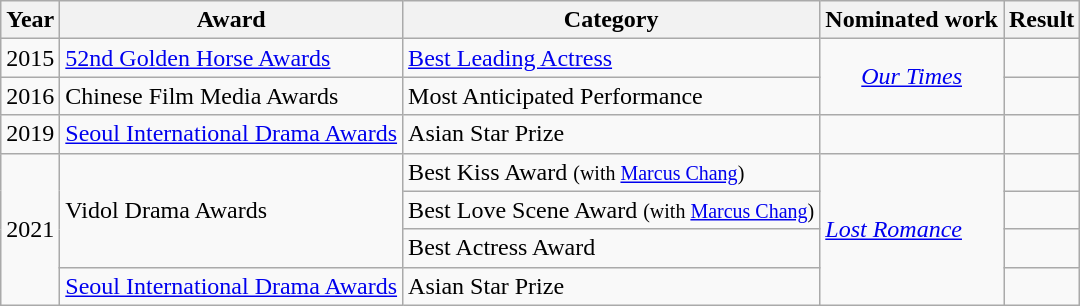<table class="wikitable sortable">
<tr>
<th>Year</th>
<th>Award</th>
<th>Category</th>
<th>Nominated work</th>
<th>Result</th>
</tr>
<tr>
<td>2015</td>
<td><a href='#'>52nd Golden Horse Awards</a></td>
<td><a href='#'>Best Leading Actress</a></td>
<td rowspan="2" align="center"><em><a href='#'>Our Times</a></em></td>
<td></td>
</tr>
<tr>
<td>2016</td>
<td>Chinese Film Media Awards</td>
<td>Most Anticipated Performance</td>
<td></td>
</tr>
<tr>
<td>2019</td>
<td><a href='#'>Seoul International Drama Awards</a></td>
<td>Asian Star Prize</td>
<td></td>
<td></td>
</tr>
<tr>
<td rowspan="4">2021</td>
<td rowspan="3">Vidol Drama Awards</td>
<td>Best Kiss Award <small>(with <a href='#'>Marcus Chang</a>)</small></td>
<td rowspan="4"><em><a href='#'>Lost Romance</a></em></td>
<td></td>
</tr>
<tr>
<td>Best Love Scene Award <small>(with <a href='#'>Marcus Chang</a>)</small></td>
<td></td>
</tr>
<tr>
<td>Best Actress Award</td>
<td></td>
</tr>
<tr>
<td><a href='#'>Seoul International Drama Awards</a></td>
<td>Asian Star Prize</td>
<td></td>
</tr>
</table>
